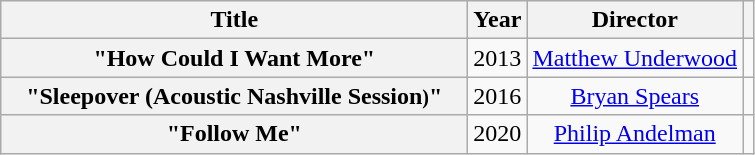<table class="wikitable plainrowheaders" style="text-align:center" border="1">
<tr>
<th scope="col" style="width:19em">Title</th>
<th scope="col">Year</th>
<th scope="col">Director</th>
<th></th>
</tr>
<tr>
<th scope="row">"How Could I Want More"</th>
<td>2013</td>
<td><a href='#'>Matthew Underwood</a></td>
<td></td>
</tr>
<tr>
<th scope="row">"Sleepover (Acoustic Nashville Session<small>)</small>"</th>
<td>2016</td>
<td><a href='#'>Bryan Spears</a></td>
<td></td>
</tr>
<tr>
<th scope="row">"Follow Me"</th>
<td>2020</td>
<td><a href='#'>Philip Andelman</a></td>
<td></td>
</tr>
</table>
